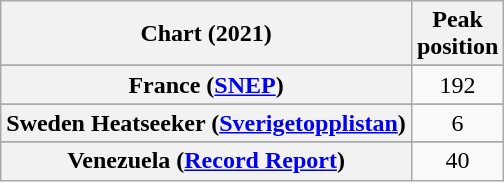<table class="wikitable sortable plainrowheaders" style="text-align:center">
<tr>
<th scope="col">Chart (2021)</th>
<th scope="col">Peak<br> position</th>
</tr>
<tr>
</tr>
<tr>
<th scope="row">France (<a href='#'>SNEP</a>)</th>
<td>192</td>
</tr>
<tr>
</tr>
<tr>
</tr>
<tr>
<th scope="row">Sweden Heatseeker (<a href='#'>Sverigetopplistan</a>)</th>
<td>6</td>
</tr>
<tr>
</tr>
<tr>
<th scope="row">Venezuela (<a href='#'>Record Report</a>)</th>
<td>40</td>
</tr>
</table>
